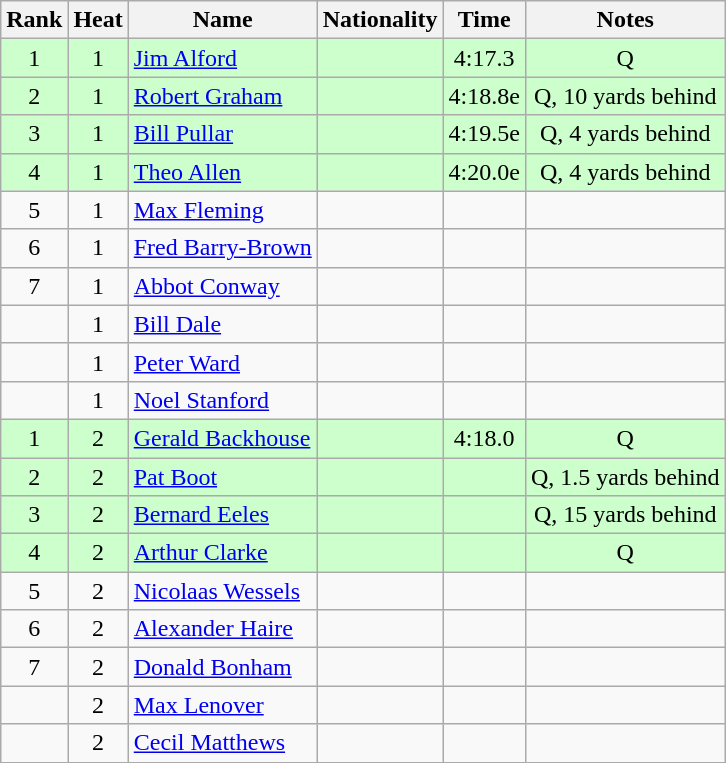<table class="wikitable sortable" style="text-align:center">
<tr>
<th>Rank</th>
<th>Heat</th>
<th>Name</th>
<th>Nationality</th>
<th>Time</th>
<th>Notes</th>
</tr>
<tr bgcolor=ccffcc>
<td>1</td>
<td>1</td>
<td align=left><a href='#'>Jim Alford</a></td>
<td align=left></td>
<td>4:17.3</td>
<td>Q</td>
</tr>
<tr bgcolor=ccffcc>
<td>2</td>
<td>1</td>
<td align=left><a href='#'>Robert Graham</a></td>
<td align=left></td>
<td>4:18.8e</td>
<td>Q, 10 yards behind</td>
</tr>
<tr bgcolor=ccffcc>
<td>3</td>
<td>1</td>
<td align=left><a href='#'>Bill Pullar</a></td>
<td align=left></td>
<td>4:19.5e</td>
<td>Q, 4 yards behind</td>
</tr>
<tr bgcolor=ccffcc>
<td>4</td>
<td>1</td>
<td align=left><a href='#'>Theo Allen</a></td>
<td align=left></td>
<td>4:20.0e</td>
<td>Q, 4 yards behind</td>
</tr>
<tr>
<td>5</td>
<td>1</td>
<td align=left><a href='#'>Max Fleming</a></td>
<td align=left></td>
<td></td>
<td></td>
</tr>
<tr>
<td>6</td>
<td>1</td>
<td align=left><a href='#'>Fred Barry-Brown</a></td>
<td align=left></td>
<td></td>
<td></td>
</tr>
<tr>
<td>7</td>
<td>1</td>
<td align=left><a href='#'>Abbot Conway</a></td>
<td align=left></td>
<td></td>
<td></td>
</tr>
<tr>
<td></td>
<td>1</td>
<td align=left><a href='#'>Bill Dale</a></td>
<td align=left></td>
<td></td>
<td></td>
</tr>
<tr>
<td></td>
<td>1</td>
<td align=left><a href='#'>Peter Ward</a></td>
<td align=left></td>
<td></td>
<td></td>
</tr>
<tr>
<td></td>
<td>1</td>
<td align=left><a href='#'>Noel Stanford</a></td>
<td align=left></td>
<td></td>
<td></td>
</tr>
<tr bgcolor=ccffcc>
<td>1</td>
<td>2</td>
<td align=left><a href='#'>Gerald Backhouse</a></td>
<td align=left></td>
<td>4:18.0</td>
<td>Q</td>
</tr>
<tr bgcolor=ccffcc>
<td>2</td>
<td>2</td>
<td align=left><a href='#'>Pat Boot</a></td>
<td align=left></td>
<td></td>
<td>Q, 1.5 yards behind</td>
</tr>
<tr bgcolor=ccffcc>
<td>3</td>
<td>2</td>
<td align=left><a href='#'>Bernard Eeles</a></td>
<td align=left></td>
<td></td>
<td>Q, 15 yards behind</td>
</tr>
<tr bgcolor=ccffcc>
<td>4</td>
<td>2</td>
<td align=left><a href='#'>Arthur Clarke</a></td>
<td align=left></td>
<td></td>
<td>Q</td>
</tr>
<tr>
<td>5</td>
<td>2</td>
<td align=left><a href='#'>Nicolaas Wessels</a></td>
<td align=left></td>
<td></td>
<td></td>
</tr>
<tr>
<td>6</td>
<td>2</td>
<td align=left><a href='#'>Alexander Haire</a></td>
<td align=left></td>
<td></td>
<td></td>
</tr>
<tr>
<td>7</td>
<td>2</td>
<td align=left><a href='#'>Donald Bonham</a></td>
<td align=left></td>
<td></td>
<td></td>
</tr>
<tr>
<td></td>
<td>2</td>
<td align=left><a href='#'>Max Lenover</a></td>
<td align=left></td>
<td></td>
<td></td>
</tr>
<tr>
<td></td>
<td>2</td>
<td align=left><a href='#'>Cecil Matthews</a></td>
<td align=left></td>
<td></td>
<td></td>
</tr>
</table>
